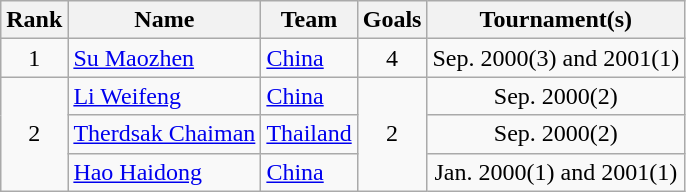<table class="wikitable" style="text-align: center;">
<tr>
<th>Rank</th>
<th>Name</th>
<th>Team</th>
<th>Goals</th>
<th>Tournament(s)</th>
</tr>
<tr>
<td>1</td>
<td align="left"> <a href='#'>Su Maozhen</a></td>
<td align="left"><a href='#'>China</a></td>
<td>4</td>
<td>Sep. 2000(3) and 2001(1)</td>
</tr>
<tr>
<td rowspan="3">2</td>
<td align="left"> <a href='#'>Li Weifeng</a></td>
<td align="left"><a href='#'>China</a></td>
<td rowspan="3">2</td>
<td>Sep. 2000(2)</td>
</tr>
<tr>
<td align="left"> <a href='#'>Therdsak Chaiman</a></td>
<td align="left"><a href='#'>Thailand</a></td>
<td>Sep. 2000(2)</td>
</tr>
<tr>
<td align="left"> <a href='#'>Hao Haidong</a></td>
<td align="left"><a href='#'>China</a></td>
<td>Jan. 2000(1) and 2001(1)</td>
</tr>
</table>
